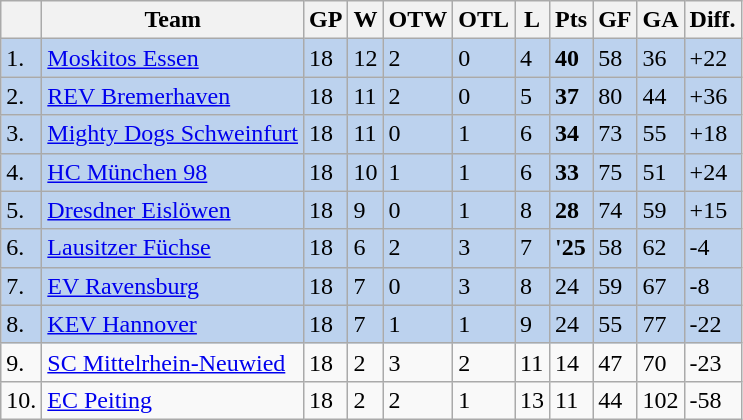<table class="wikitable sortable">
<tr class="hintergrundfarbe5">
<th></th>
<th>Team</th>
<th>GP</th>
<th>W</th>
<th>OTW</th>
<th>OTL</th>
<th>L</th>
<th>Pts</th>
<th>GF</th>
<th>GA</th>
<th>Diff.</th>
</tr>
<tr style="background-color:#BCD2EE">
<td>1.</td>
<td style="text-align:left"><a href='#'>Moskitos Essen</a></td>
<td>18</td>
<td>12</td>
<td>2</td>
<td>0</td>
<td>4</td>
<td><strong>40</strong></td>
<td>58</td>
<td>36</td>
<td>+22</td>
</tr>
<tr style="background-color:#BCD2EE">
<td>2.</td>
<td style="text-align:left"><a href='#'>REV Bremerhaven</a></td>
<td>18</td>
<td>11</td>
<td>2</td>
<td>0</td>
<td>5</td>
<td><strong>37</strong></td>
<td>80</td>
<td>44</td>
<td>+36</td>
</tr>
<tr style="background-color:#BCD2EE">
<td>3.</td>
<td style="text-align:left"><a href='#'>Mighty Dogs Schweinfurt</a></td>
<td>18</td>
<td>11</td>
<td>0</td>
<td>1</td>
<td>6</td>
<td><strong>34</strong></td>
<td>73</td>
<td>55</td>
<td>+18</td>
</tr>
<tr style="background-color:#BCD2EE">
<td>4.</td>
<td style="text-align:left"><a href='#'>HC München 98</a></td>
<td>18</td>
<td>10</td>
<td>1</td>
<td>1</td>
<td>6</td>
<td><strong>33</strong></td>
<td>75</td>
<td>51</td>
<td>+24</td>
</tr>
<tr style="background-color:#BCD2EE">
<td>5.</td>
<td style="text-align:left"><a href='#'>Dresdner Eislöwen</a></td>
<td>18</td>
<td>9</td>
<td>0</td>
<td>1</td>
<td>8</td>
<td><strong>28</strong></td>
<td>74</td>
<td>59</td>
<td>+15</td>
</tr>
<tr style="background-color:#BCD2EE">
<td>6.</td>
<td style="text-align:left"><a href='#'>Lausitzer Füchse</a></td>
<td>18</td>
<td>6</td>
<td>2</td>
<td>3</td>
<td>7</td>
<td><strong>'25<em></td>
<td>58</td>
<td>62</td>
<td>-4</td>
</tr>
<tr style="background-color:#BCD2EE">
<td>7.</td>
<td style="text-align:left"><a href='#'>EV Ravensburg</a></td>
<td>18</td>
<td>7</td>
<td>0</td>
<td>3</td>
<td>8</td>
<td></strong>24<strong></td>
<td>59</td>
<td>67</td>
<td>-8</td>
</tr>
<tr style="background-color:#BCD2EE">
<td>8.</td>
<td style="text-align:left"><a href='#'>KEV Hannover</a></td>
<td>18</td>
<td>7</td>
<td>1</td>
<td>1</td>
<td>9</td>
<td></strong>24<strong></td>
<td>55</td>
<td>77</td>
<td>-22</td>
</tr>
<tr>
<td>9.</td>
<td style="text-align:left"><a href='#'>SC Mittelrhein-Neuwied</a></td>
<td>18</td>
<td>2</td>
<td>3</td>
<td>2</td>
<td>11</td>
<td></strong>14<strong></td>
<td>47</td>
<td>70</td>
<td>-23</td>
</tr>
<tr>
<td>10.</td>
<td style="text-align:left"><a href='#'>EC Peiting</a></td>
<td>18</td>
<td>2</td>
<td>2</td>
<td>1</td>
<td>13</td>
<td></strong>11<strong></td>
<td>44</td>
<td>102</td>
<td>-58</td>
</tr>
</table>
